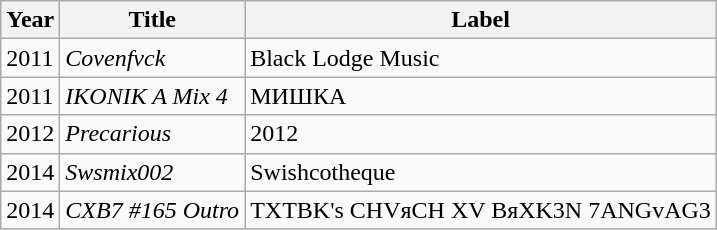<table class="wikitable">
<tr>
<th>Year</th>
<th>Title</th>
<th>Label</th>
</tr>
<tr>
<td>2011</td>
<td><em>Covenfvck</em></td>
<td>Black Lodge Music</td>
</tr>
<tr>
<td>2011</td>
<td><em>IKONIK A Mix 4</em></td>
<td>МИШКА</td>
</tr>
<tr>
<td>2012</td>
<td><em>Precarious</em></td>
<td>2012</td>
</tr>
<tr>
<td>2014</td>
<td><em>Swsmix002</em></td>
<td>Swishcotheque</td>
</tr>
<tr>
<td>2014</td>
<td><em>CXB7 #165 Outro</em></td>
<td>TXTBK's CHVяCH XV BяXK3N 7ANGvAG3</td>
</tr>
</table>
